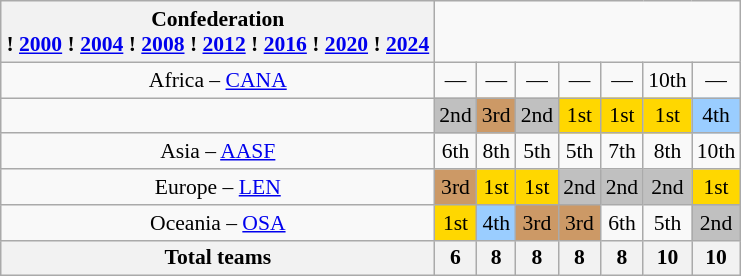<table class="wikitable" style="text-align: center; font-size: 90%; margin-left: 1em;">
<tr>
<th>Confederation<br>! <a href='#'>2000</a>
! <a href='#'>2004</a>
! <a href='#'>2008</a>
! <a href='#'>2012</a>
! <a href='#'>2016</a>
! <a href='#'>2020</a>
! <a href='#'>2024</a></th>
</tr>
<tr>
<td>Africa – <a href='#'>CANA</a></td>
<td>—</td>
<td>—</td>
<td>—</td>
<td>—</td>
<td>—</td>
<td>10th</td>
<td>—</td>
</tr>
<tr>
<td></td>
<td style="background-color: silver;">2nd</td>
<td style="background-color: #cc9966;">3rd</td>
<td style="background-color: silver;">2nd</td>
<td style="background-color: gold;">1st</td>
<td style="background-color: gold;">1st</td>
<td style="background-color: gold;">1st</td>
<td style="background-color: #9acdff;">4th</td>
</tr>
<tr>
<td>Asia – <a href='#'>AASF</a></td>
<td>6th</td>
<td>8th</td>
<td>5th</td>
<td>5th</td>
<td>7th</td>
<td>8th</td>
<td>10th</td>
</tr>
<tr>
<td>Europe – <a href='#'>LEN</a></td>
<td style="background-color: #cc9966;">3rd</td>
<td style="background-color: gold;">1st</td>
<td style="background-color: gold;">1st</td>
<td style="background-color: silver;">2nd</td>
<td style="background-color: silver;">2nd</td>
<td style="background-color: silver;">2nd</td>
<td style="background-color: gold;">1st</td>
</tr>
<tr>
<td>Oceania – <a href='#'>OSA</a></td>
<td style="background-color: gold;">1st</td>
<td style="background-color: #9acdff;">4th</td>
<td style="background-color: #cc9966;">3rd</td>
<td style="background-color: #cc9966;">3rd</td>
<td>6th</td>
<td>5th</td>
<td style="background-color: silver;">2nd</td>
</tr>
<tr>
<th>Total teams</th>
<th>6</th>
<th>8</th>
<th>8</th>
<th>8</th>
<th>8</th>
<th>10</th>
<th>10</th>
</tr>
</table>
